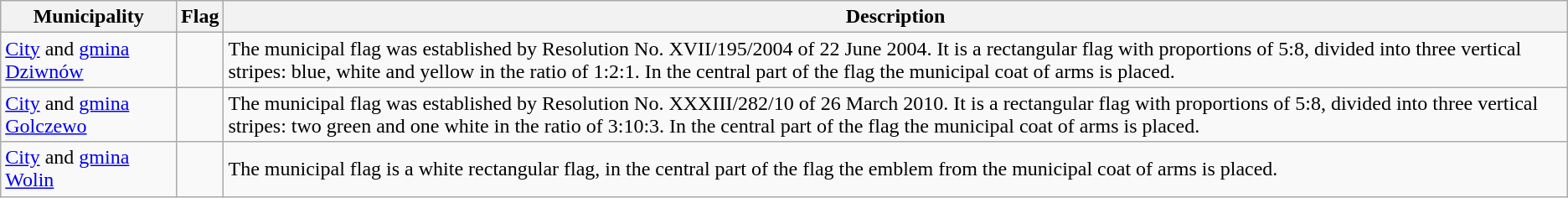<table class="wikitable">
<tr>
<th>Municipality</th>
<th>Flag</th>
<th>Description</th>
</tr>
<tr>
<td><a href='#'>City</a> and <a href='#'>gmina Dziwnów</a></td>
<td></td>
<td>The municipal flag was established by Resolution No. XVII/195/2004 of 22 June 2004. It is a rectangular flag with proportions of 5:8, divided into three vertical stripes: blue, white and yellow in the ratio of 1:2:1. In the central part of the flag the municipal coat of arms is placed.</td>
</tr>
<tr>
<td><a href='#'>City</a> and <a href='#'>gmina Golczewo</a></td>
<td></td>
<td>The municipal flag was established by Resolution No. XXXIII/282/10 of 26 March 2010. It is a rectangular flag with proportions of 5:8, divided into three vertical stripes: two green and one white in the ratio of 3:10:3. In the central part of the flag the municipal coat of arms is placed.</td>
</tr>
<tr>
<td><a href='#'>City</a> and <a href='#'>gmina Wolin</a></td>
<td></td>
<td>The municipal flag is a white rectangular flag, in the central part of the flag the emblem from the municipal coat of arms is placed.</td>
</tr>
</table>
